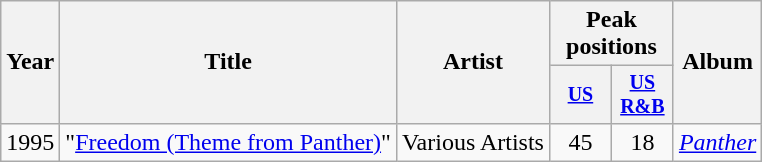<table class="wikitable" style="text-align:center;">
<tr>
<th rowspan="2">Year</th>
<th rowspan="2">Title</th>
<th rowspan="2">Artist</th>
<th colspan="2">Peak positions</th>
<th rowspan="2">Album</th>
</tr>
<tr style="font-size:smaller;">
<th style="width:35px;"><a href='#'>US</a></th>
<th style="width:35px;"><a href='#'>US<br>R&B</a></th>
</tr>
<tr>
<td>1995</td>
<td style="text-align:left;">"<a href='#'>Freedom (Theme from Panther)</a>"</td>
<td>Various Artists</td>
<td>45</td>
<td>18</td>
<td style="text-align:left;"><em><a href='#'>Panther</a></em></td>
</tr>
</table>
